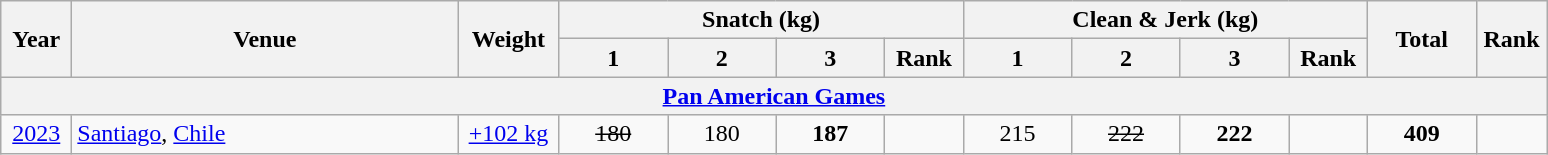<table class = "wikitable" style="text-align:center;">
<tr>
<th rowspan=2 width=40>Year</th>
<th rowspan=2 width=250>Venue</th>
<th rowspan=2 width=60>Weight</th>
<th colspan=4>Snatch (kg)</th>
<th colspan=4>Clean & Jerk (kg)</th>
<th rowspan=2 width=65>Total</th>
<th rowspan=2 width=40>Rank</th>
</tr>
<tr>
<th width=65>1</th>
<th width=65>2</th>
<th width=65>3</th>
<th width=45>Rank</th>
<th width=65>1</th>
<th width=65>2</th>
<th width=65>3</th>
<th width=45>Rank</th>
</tr>
<tr>
<th colspan=13><a href='#'>Pan American Games</a></th>
</tr>
<tr>
<td><a href='#'>2023</a></td>
<td align=left> <a href='#'>Santiago</a>, <a href='#'>Chile</a></td>
<td><a href='#'>+102 kg</a></td>
<td><s>180</s></td>
<td>180</td>
<td><strong>187</strong></td>
<td></td>
<td>215</td>
<td><s>222</s></td>
<td><strong>222</strong></td>
<td></td>
<td><strong>409</strong></td>
<td></td>
</tr>
</table>
